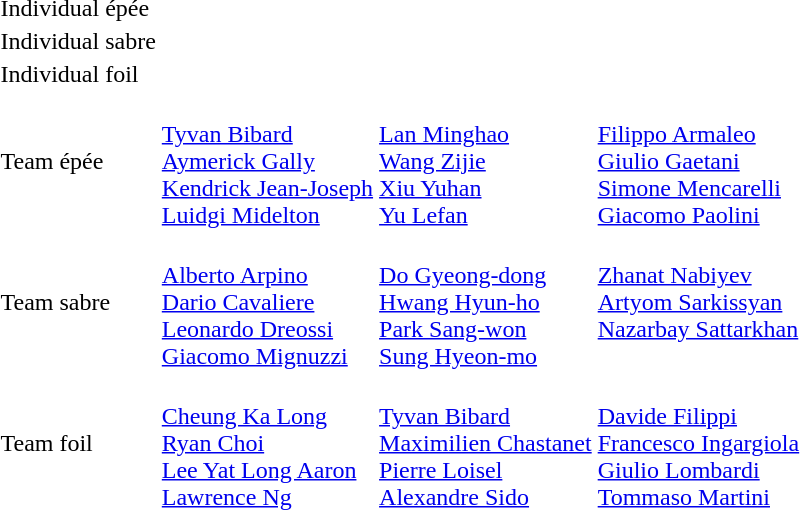<table>
<tr>
<td rowspan=2>Individual épée<br></td>
<td rowspan=2></td>
<td rowspan=2></td>
<td></td>
</tr>
<tr>
<td></td>
</tr>
<tr>
<td rowspan=2>Individual sabre<br></td>
<td rowspan=2></td>
<td rowspan=2></td>
<td></td>
</tr>
<tr>
<td></td>
</tr>
<tr>
<td rowspan=2>Individual foil<br></td>
<td rowspan=2></td>
<td rowspan=2></td>
<td></td>
</tr>
<tr>
<td></td>
</tr>
<tr>
<td>Team épée<br></td>
<td><br><a href='#'>Tyvan Bibard</a><br><a href='#'>Aymerick Gally</a><br><a href='#'>Kendrick Jean-Joseph</a><br><a href='#'>Luidgi Midelton</a></td>
<td><br><a href='#'>Lan Minghao</a><br><a href='#'>Wang Zijie</a><br><a href='#'>Xiu Yuhan</a><br><a href='#'>Yu Lefan</a></td>
<td><br><a href='#'>Filippo Armaleo</a><br><a href='#'>Giulio Gaetani</a><br><a href='#'>Simone Mencarelli</a><br><a href='#'>Giacomo Paolini</a></td>
</tr>
<tr>
<td>Team sabre<br></td>
<td><br><a href='#'>Alberto Arpino</a><br><a href='#'>Dario Cavaliere</a><br><a href='#'>Leonardo Dreossi</a><br><a href='#'>Giacomo Mignuzzi</a></td>
<td><br><a href='#'>Do Gyeong-dong</a><br><a href='#'>Hwang Hyun-ho</a><br><a href='#'>Park Sang-won</a><br><a href='#'>Sung Hyeon-mo</a></td>
<td valign=top><br><a href='#'>Zhanat Nabiyev</a><br><a href='#'>Artyom Sarkissyan</a><br><a href='#'>Nazarbay Sattarkhan</a></td>
</tr>
<tr>
<td>Team foil<br></td>
<td><br><a href='#'>Cheung Ka Long</a><br><a href='#'>Ryan Choi</a><br><a href='#'>Lee Yat Long Aaron</a><br><a href='#'>Lawrence Ng</a></td>
<td><br><a href='#'>Tyvan Bibard</a><br><a href='#'>Maximilien Chastanet</a><br><a href='#'>Pierre Loisel</a><br><a href='#'>Alexandre Sido</a></td>
<td><br><a href='#'>Davide Filippi</a><br><a href='#'>Francesco Ingargiola</a><br><a href='#'>Giulio Lombardi</a><br><a href='#'>Tommaso Martini</a></td>
</tr>
</table>
